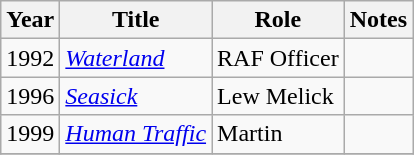<table class="wikitable sortable">
<tr>
<th>Year</th>
<th>Title</th>
<th>Role</th>
<th class="unsortable">Notes</th>
</tr>
<tr>
<td>1992</td>
<td><em><a href='#'>Waterland</a></em></td>
<td>RAF Officer</td>
<td></td>
</tr>
<tr>
<td>1996</td>
<td><em><a href='#'>Seasick</a></em></td>
<td>Lew Melick</td>
<td></td>
</tr>
<tr>
<td>1999</td>
<td><em><a href='#'>Human Traffic</a></em></td>
<td>Martin</td>
<td></td>
</tr>
<tr>
</tr>
</table>
